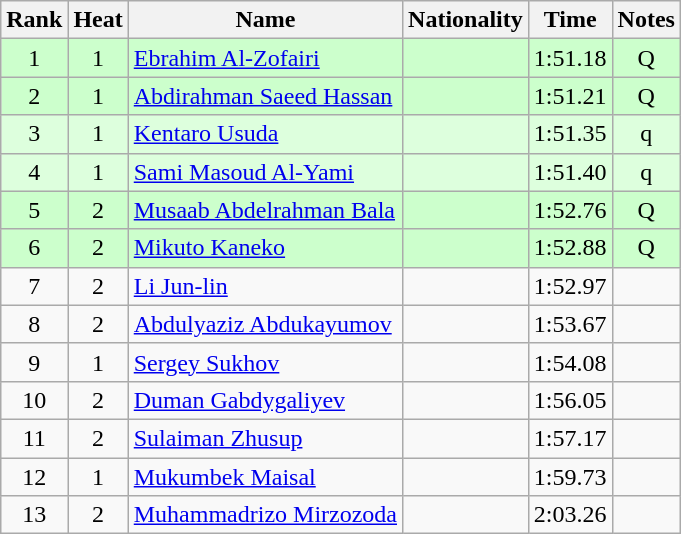<table class="wikitable sortable" style="text-align:center">
<tr>
<th>Rank</th>
<th>Heat</th>
<th>Name</th>
<th>Nationality</th>
<th>Time</th>
<th>Notes</th>
</tr>
<tr bgcolor=ccffcc>
<td>1</td>
<td>1</td>
<td align=left><a href='#'>Ebrahim Al-Zofairi</a></td>
<td align=left></td>
<td>1:51.18</td>
<td>Q</td>
</tr>
<tr bgcolor=ccffcc>
<td>2</td>
<td>1</td>
<td align=left><a href='#'>Abdirahman Saeed Hassan</a></td>
<td align=left></td>
<td>1:51.21</td>
<td>Q</td>
</tr>
<tr bgcolor=ddffdd>
<td>3</td>
<td>1</td>
<td align=left><a href='#'>Kentaro Usuda</a></td>
<td align=left></td>
<td>1:51.35</td>
<td>q</td>
</tr>
<tr bgcolor=ddffdd>
<td>4</td>
<td>1</td>
<td align=left><a href='#'>Sami Masoud Al-Yami</a></td>
<td align=left></td>
<td>1:51.40</td>
<td>q</td>
</tr>
<tr bgcolor=ccffcc>
<td>5</td>
<td>2</td>
<td align=left><a href='#'>Musaab Abdelrahman Bala</a></td>
<td align=left></td>
<td>1:52.76</td>
<td>Q</td>
</tr>
<tr bgcolor=ccffcc>
<td>6</td>
<td>2</td>
<td align=left><a href='#'>Mikuto Kaneko</a></td>
<td align=left></td>
<td>1:52.88</td>
<td>Q</td>
</tr>
<tr>
<td>7</td>
<td>2</td>
<td align=left><a href='#'>Li Jun-lin</a></td>
<td align=left></td>
<td>1:52.97</td>
<td></td>
</tr>
<tr>
<td>8</td>
<td>2</td>
<td align=left><a href='#'>Abdulyaziz Abdukayumov</a></td>
<td align=left></td>
<td>1:53.67</td>
<td></td>
</tr>
<tr>
<td>9</td>
<td>1</td>
<td align=left><a href='#'>Sergey Sukhov</a></td>
<td align=left></td>
<td>1:54.08</td>
<td></td>
</tr>
<tr>
<td>10</td>
<td>2</td>
<td align=left><a href='#'>Duman Gabdygaliyev</a></td>
<td align=left></td>
<td>1:56.05</td>
<td></td>
</tr>
<tr>
<td>11</td>
<td>2</td>
<td align=left><a href='#'>Sulaiman Zhusup</a></td>
<td align=left></td>
<td>1:57.17</td>
<td></td>
</tr>
<tr>
<td>12</td>
<td>1</td>
<td align=left><a href='#'>Mukumbek Maisal</a></td>
<td align=left></td>
<td>1:59.73</td>
<td></td>
</tr>
<tr>
<td>13</td>
<td>2</td>
<td align=left><a href='#'>Muhammadrizo Mirzozoda</a></td>
<td align=left></td>
<td>2:03.26</td>
<td></td>
</tr>
</table>
